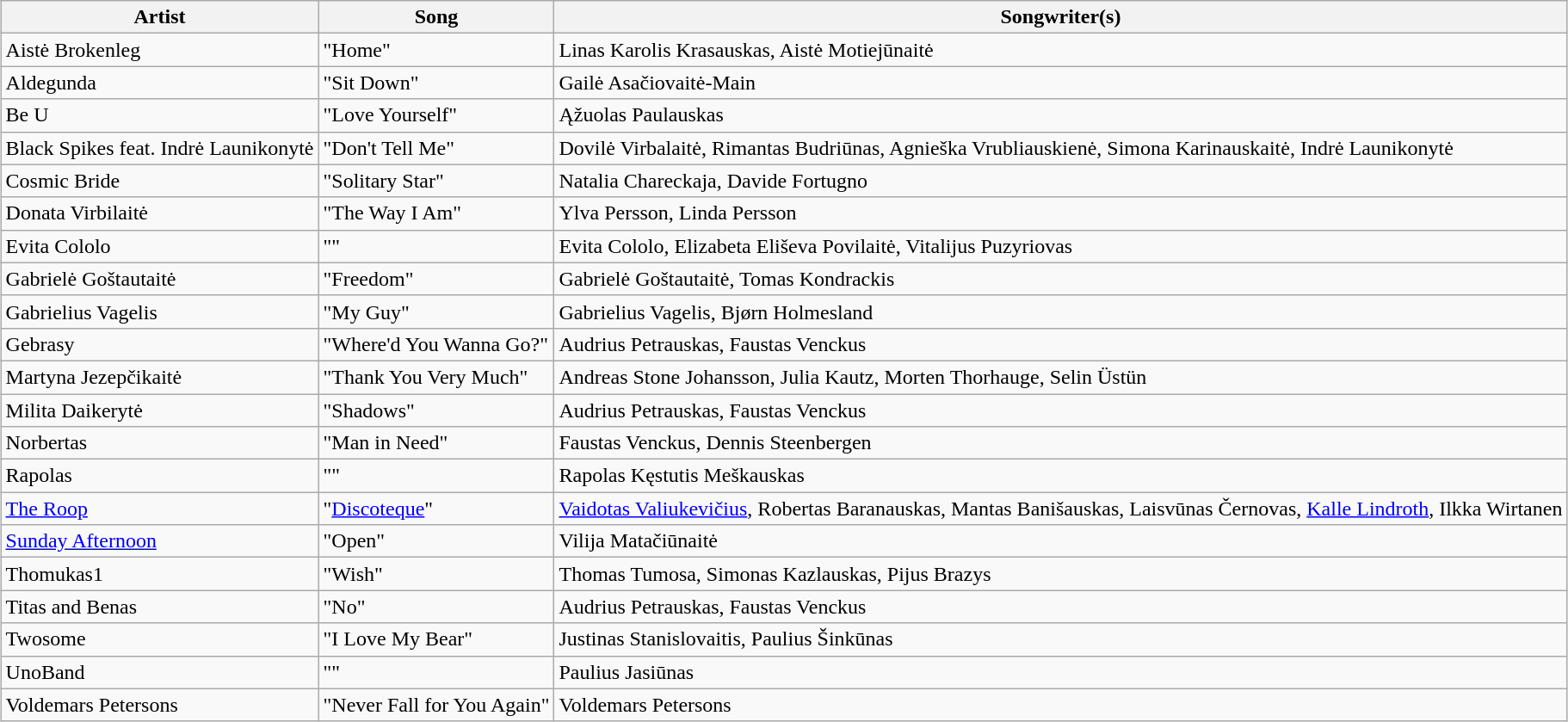<table class="sortable wikitable" style="margin: 1em auto 1em auto">
<tr>
<th>Artist</th>
<th>Song</th>
<th>Songwriter(s)</th>
</tr>
<tr>
<td>Aistė Brokenleg</td>
<td>"Home"</td>
<td>Linas Karolis Krasauskas, Aistė Motiejūnaitė</td>
</tr>
<tr>
<td>Aldegunda</td>
<td>"Sit Down"</td>
<td>Gailė Asačiovaitė-Main</td>
</tr>
<tr>
<td>Be U</td>
<td>"Love Yourself"</td>
<td>Ąžuolas Paulauskas</td>
</tr>
<tr>
<td>Black Spikes feat. Indrė Launikonytė</td>
<td>"Don't Tell Me"</td>
<td>Dovilė Virbalaitė, Rimantas Budriūnas, Agnieška Vrubliauskienė, Simona Karinauskaitė, Indrė Launikonytė</td>
</tr>
<tr>
<td>Cosmic Bride</td>
<td>"Solitary Star"</td>
<td>Natalia Chareckaja, Davide Fortugno</td>
</tr>
<tr>
<td>Donata Virbilaitė</td>
<td>"The Way I Am"</td>
<td>Ylva Persson, Linda Persson</td>
</tr>
<tr>
<td>Evita Cololo</td>
<td>""</td>
<td>Evita Cololo, Elizabeta Eliševa Povilaitė, Vitalijus Puzyriovas</td>
</tr>
<tr>
<td>Gabrielė Goštautaitė</td>
<td>"Freedom"</td>
<td>Gabrielė Goštautaitė, Tomas Kondrackis</td>
</tr>
<tr>
<td>Gabrielius Vagelis</td>
<td>"My Guy"</td>
<td>Gabrielius Vagelis, Bjørn Holmesland</td>
</tr>
<tr>
<td>Gebrasy</td>
<td>"Where'd You Wanna Go?"</td>
<td>Audrius Petrauskas, Faustas Venckus</td>
</tr>
<tr>
<td>Martyna Jezepčikaitė</td>
<td>"Thank You Very Much"</td>
<td>Andreas Stone Johansson, Julia Kautz, Morten Thorhauge, Selin Üstün</td>
</tr>
<tr>
<td>Milita Daikerytė</td>
<td>"Shadows"</td>
<td>Audrius Petrauskas, Faustas Venckus</td>
</tr>
<tr>
<td>Norbertas</td>
<td>"Man in Need"</td>
<td>Faustas Venckus, Dennis Steenbergen</td>
</tr>
<tr>
<td>Rapolas</td>
<td>""</td>
<td>Rapolas Kęstutis Meškauskas</td>
</tr>
<tr>
<td data-sort-value="Roop, The"><a href='#'>The Roop</a></td>
<td>"<a href='#'>Discoteque</a>"</td>
<td><a href='#'>Vaidotas Valiukevičius</a>, Robertas Baranauskas, Mantas Banišauskas, Laisvūnas Černovas, <a href='#'>Kalle Lindroth</a>, Ilkka Wirtanen</td>
</tr>
<tr>
<td><a href='#'>Sunday Afternoon</a></td>
<td>"Open"</td>
<td>Vilija Matačiūnaitė</td>
</tr>
<tr>
<td>Thomukas1</td>
<td>"Wish"</td>
<td>Thomas Tumosa, Simonas Kazlauskas, Pijus Brazys</td>
</tr>
<tr>
<td>Titas and Benas</td>
<td>"No"</td>
<td>Audrius Petrauskas, Faustas Venckus</td>
</tr>
<tr>
<td>Twosome</td>
<td>"I Love My Bear"</td>
<td>Justinas Stanislovaitis, Paulius Šinkūnas</td>
</tr>
<tr>
<td>UnoBand</td>
<td>""</td>
<td>Paulius Jasiūnas</td>
</tr>
<tr>
<td>Voldemars Petersons</td>
<td>"Never Fall for You Again"</td>
<td>Voldemars Petersons</td>
</tr>
</table>
